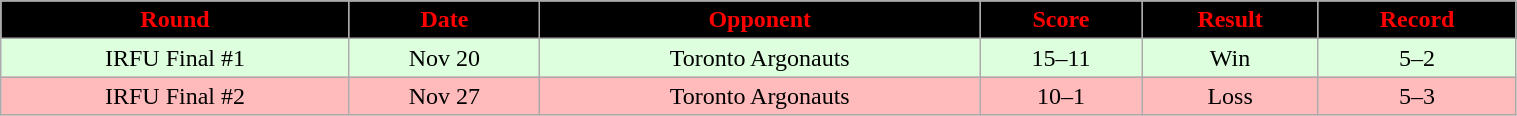<table class="wikitable" style="width:80%;">
<tr style="text-align:center; background:black; color:red;">
<td><strong>Round</strong></td>
<td><strong>Date</strong></td>
<td><strong>Opponent</strong></td>
<td><strong>Score</strong></td>
<td><strong>Result</strong></td>
<td><strong>Record</strong></td>
</tr>
<tr style="text-align:center; background:#dfd;">
<td>IRFU Final #1</td>
<td>Nov 20</td>
<td>Toronto Argonauts</td>
<td>15–11</td>
<td>Win</td>
<td>5–2</td>
</tr>
<tr style="text-align:center; background:#fbb;">
<td>IRFU Final #2</td>
<td>Nov 27</td>
<td>Toronto Argonauts</td>
<td>10–1</td>
<td>Loss</td>
<td>5–3</td>
</tr>
</table>
